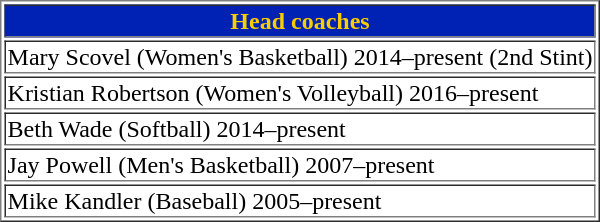<table style="float: right;" border="1">
<tr>
<td colspan="2" style="background: #0022B4; color: #FACD00; text-align: center;"><strong>Head coaches</strong></td>
</tr>
<tr align=center>
<td>Mary Scovel (Women's Basketball) 2014–present (2nd Stint)</td>
</tr>
<tr>
<td>Kristian Robertson (Women's Volleyball) 2016–present</td>
</tr>
<tr>
<td>Beth Wade (Softball) 2014–present</td>
</tr>
<tr>
<td>Jay Powell (Men's Basketball) 2007–present</td>
</tr>
<tr>
<td>Mike Kandler (Baseball) 2005–present</td>
</tr>
</table>
